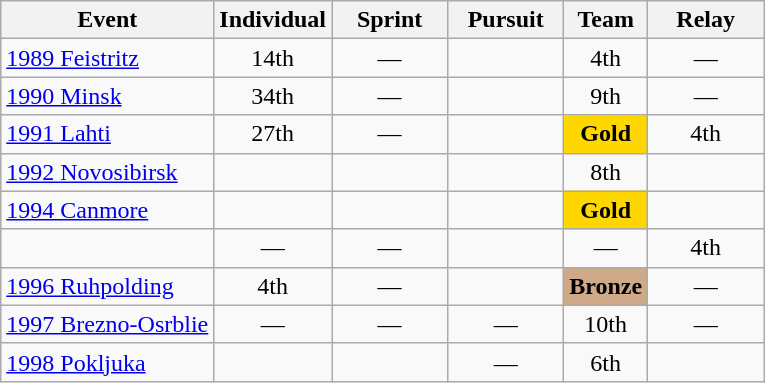<table class="wikitable" style="text-align: center;">
<tr ">
<th>Event</th>
<th style="width:70px;">Individual</th>
<th style="width:70px;">Sprint</th>
<th style="width:70px;">Pursuit</th>
<th>Team</th>
<th style="width:70px;">Relay</th>
</tr>
<tr>
<td align=left> <a href='#'>1989 Feistritz</a></td>
<td>14th</td>
<td>—</td>
<td></td>
<td>4th</td>
<td>—</td>
</tr>
<tr>
<td align=left> <a href='#'>1990 Minsk</a></td>
<td>34th</td>
<td>—</td>
<td></td>
<td>9th</td>
<td>—</td>
</tr>
<tr>
<td align=left> <a href='#'>1991 Lahti</a></td>
<td>27th</td>
<td>—</td>
<td></td>
<td style="background:gold;"><strong>Gold</strong></td>
<td>4th</td>
</tr>
<tr>
<td align=left> <a href='#'>1992 Novosibirsk</a></td>
<td></td>
<td></td>
<td></td>
<td>8th</td>
<td></td>
</tr>
<tr>
<td align=left> <a href='#'>1994 Canmore</a></td>
<td></td>
<td></td>
<td></td>
<td style="background:gold;"><strong>Gold</strong></td>
<td></td>
</tr>
<tr>
<td align=left></td>
<td>—</td>
<td>—</td>
<td></td>
<td>—</td>
<td>4th</td>
</tr>
<tr>
<td align=left> <a href='#'>1996 Ruhpolding</a></td>
<td>4th</td>
<td>—</td>
<td></td>
<td style="background:#cfaa88;"><strong>Bronze</strong></td>
<td>—</td>
</tr>
<tr>
<td align=left> <a href='#'>1997 Brezno-Osrblie</a></td>
<td>—</td>
<td>—</td>
<td>—</td>
<td>10th</td>
<td>—</td>
</tr>
<tr>
<td align=left> <a href='#'>1998 Pokljuka</a></td>
<td></td>
<td></td>
<td>—</td>
<td>6th</td>
<td></td>
</tr>
</table>
